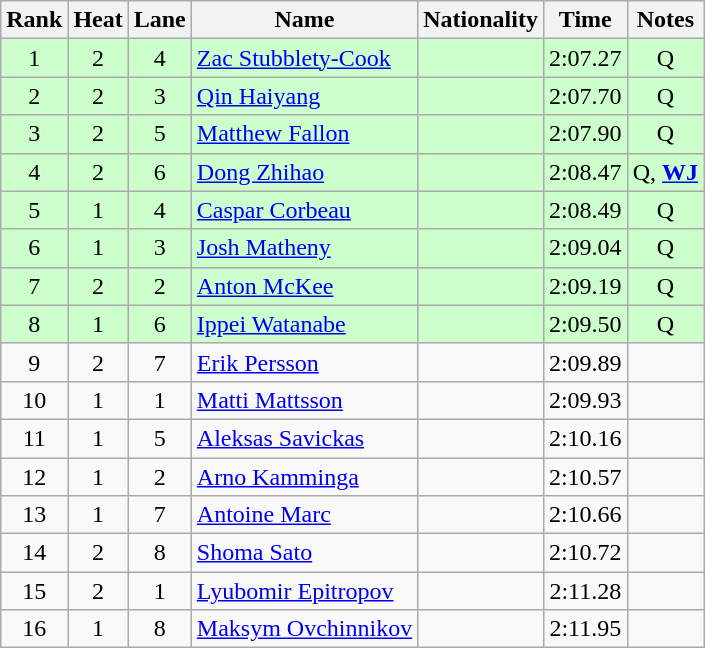<table class="wikitable sortable" style="text-align:center">
<tr>
<th>Rank</th>
<th>Heat</th>
<th>Lane</th>
<th>Name</th>
<th>Nationality</th>
<th>Time</th>
<th>Notes</th>
</tr>
<tr bgcolor=ccffcc>
<td>1</td>
<td>2</td>
<td>4</td>
<td align=left><a href='#'>Zac Stubblety-Cook</a></td>
<td align=left></td>
<td>2:07.27</td>
<td>Q</td>
</tr>
<tr bgcolor=ccffcc>
<td>2</td>
<td>2</td>
<td>3</td>
<td align=left><a href='#'>Qin Haiyang</a></td>
<td align=left></td>
<td>2:07.70</td>
<td>Q</td>
</tr>
<tr bgcolor=ccffcc>
<td>3</td>
<td>2</td>
<td>5</td>
<td align=left><a href='#'>Matthew Fallon</a></td>
<td align=left></td>
<td>2:07.90</td>
<td>Q</td>
</tr>
<tr bgcolor=ccffcc>
<td>4</td>
<td>2</td>
<td>6</td>
<td align=left><a href='#'>Dong Zhihao</a></td>
<td align=left></td>
<td>2:08.47</td>
<td>Q, <strong><a href='#'>WJ</a></strong></td>
</tr>
<tr bgcolor=ccffcc>
<td>5</td>
<td>1</td>
<td>4</td>
<td align=left><a href='#'>Caspar Corbeau</a></td>
<td align=left></td>
<td>2:08.49</td>
<td>Q</td>
</tr>
<tr bgcolor=ccffcc>
<td>6</td>
<td>1</td>
<td>3</td>
<td align=left><a href='#'>Josh Matheny</a></td>
<td align=left></td>
<td>2:09.04</td>
<td>Q</td>
</tr>
<tr bgcolor=ccffcc>
<td>7</td>
<td>2</td>
<td>2</td>
<td align=left><a href='#'>Anton McKee</a></td>
<td align=left></td>
<td>2:09.19</td>
<td>Q</td>
</tr>
<tr bgcolor=ccffcc>
<td>8</td>
<td>1</td>
<td>6</td>
<td align=left><a href='#'>Ippei Watanabe</a></td>
<td align=left></td>
<td>2:09.50</td>
<td>Q</td>
</tr>
<tr>
<td>9</td>
<td>2</td>
<td>7</td>
<td align=left><a href='#'>Erik Persson</a></td>
<td align=left></td>
<td>2:09.89</td>
<td></td>
</tr>
<tr>
<td>10</td>
<td>1</td>
<td>1</td>
<td align=left><a href='#'>Matti Mattsson</a></td>
<td align=left></td>
<td>2:09.93</td>
<td></td>
</tr>
<tr>
<td>11</td>
<td>1</td>
<td>5</td>
<td align=left><a href='#'>Aleksas Savickas</a></td>
<td align=left></td>
<td>2:10.16</td>
<td></td>
</tr>
<tr>
<td>12</td>
<td>1</td>
<td>2</td>
<td align=left><a href='#'>Arno Kamminga</a></td>
<td align=left></td>
<td>2:10.57</td>
<td></td>
</tr>
<tr>
<td>13</td>
<td>1</td>
<td>7</td>
<td align=left><a href='#'>Antoine Marc</a></td>
<td align=left></td>
<td>2:10.66</td>
<td></td>
</tr>
<tr>
<td>14</td>
<td>2</td>
<td>8</td>
<td align=left><a href='#'>Shoma Sato</a></td>
<td align=left></td>
<td>2:10.72</td>
<td></td>
</tr>
<tr>
<td>15</td>
<td>2</td>
<td>1</td>
<td align=left><a href='#'>Lyubomir Epitropov</a></td>
<td align=left></td>
<td>2:11.28</td>
<td></td>
</tr>
<tr>
<td>16</td>
<td>1</td>
<td>8</td>
<td align=left><a href='#'>Maksym Ovchinnikov</a></td>
<td align=left></td>
<td>2:11.95</td>
<td></td>
</tr>
</table>
